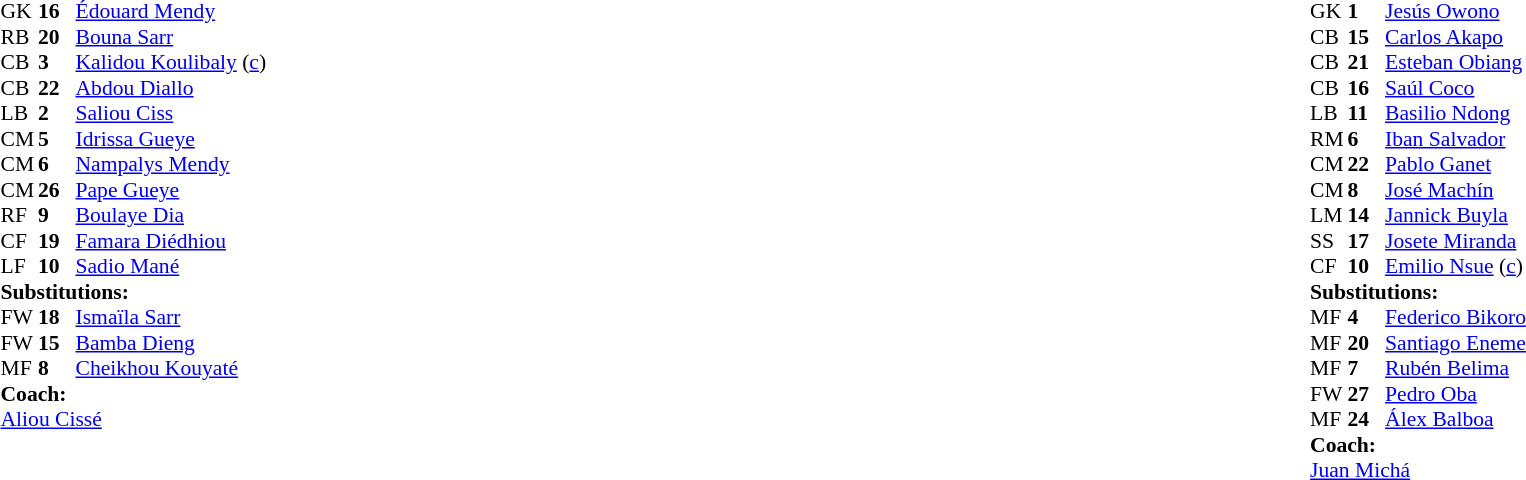<table width="100%">
<tr>
<td valign="top" width="40%"><br><table style="font-size:90%" cellspacing="0" cellpadding="0">
<tr>
<th width=25></th>
<th width=25></th>
</tr>
<tr>
<td>GK</td>
<td><strong>16</strong></td>
<td><a href='#'>Édouard Mendy</a></td>
</tr>
<tr>
<td>RB</td>
<td><strong>20</strong></td>
<td><a href='#'>Bouna Sarr</a></td>
</tr>
<tr>
<td>CB</td>
<td><strong>3</strong></td>
<td><a href='#'>Kalidou Koulibaly</a> (<a href='#'>c</a>)</td>
</tr>
<tr>
<td>CB</td>
<td><strong>22</strong></td>
<td><a href='#'>Abdou Diallo</a></td>
</tr>
<tr>
<td>LB</td>
<td><strong>2</strong></td>
<td><a href='#'>Saliou Ciss</a></td>
<td></td>
</tr>
<tr>
<td>CM</td>
<td><strong>5</strong></td>
<td><a href='#'>Idrissa Gueye</a></td>
</tr>
<tr>
<td>CM</td>
<td><strong>6</strong></td>
<td><a href='#'>Nampalys Mendy</a></td>
</tr>
<tr>
<td>CM</td>
<td><strong>26</strong></td>
<td><a href='#'>Pape Gueye</a></td>
<td></td>
<td></td>
</tr>
<tr>
<td>RF</td>
<td><strong>9</strong></td>
<td><a href='#'>Boulaye Dia</a></td>
<td></td>
<td></td>
</tr>
<tr>
<td>CF</td>
<td><strong>19</strong></td>
<td><a href='#'>Famara Diédhiou</a></td>
<td></td>
<td></td>
</tr>
<tr>
<td>LF</td>
<td><strong>10</strong></td>
<td><a href='#'>Sadio Mané</a></td>
</tr>
<tr>
<td colspan=3><strong>Substitutions:</strong></td>
</tr>
<tr>
<td>FW</td>
<td><strong>18</strong></td>
<td><a href='#'>Ismaïla Sarr</a></td>
<td></td>
<td></td>
</tr>
<tr>
<td>FW</td>
<td><strong>15</strong></td>
<td><a href='#'>Bamba Dieng</a></td>
<td></td>
<td></td>
</tr>
<tr>
<td>MF</td>
<td><strong>8</strong></td>
<td><a href='#'>Cheikhou Kouyaté</a></td>
<td></td>
<td></td>
</tr>
<tr>
<td colspan=3><strong>Coach:</strong></td>
</tr>
<tr>
<td colspan=3><a href='#'>Aliou Cissé</a></td>
</tr>
</table>
</td>
<td valign="top"></td>
<td valign="top" width="50%"><br><table style="font-size:90%; margin:auto" cellspacing="0" cellpadding="0">
<tr>
<th width=25></th>
<th width=25></th>
</tr>
<tr>
<td>GK</td>
<td><strong>1</strong></td>
<td><a href='#'>Jesús Owono</a></td>
</tr>
<tr>
<td>CB</td>
<td><strong>15</strong></td>
<td><a href='#'>Carlos Akapo</a></td>
</tr>
<tr>
<td>CB</td>
<td><strong>21</strong></td>
<td><a href='#'>Esteban Obiang</a></td>
</tr>
<tr>
<td>CB</td>
<td><strong>16</strong></td>
<td><a href='#'>Saúl Coco</a></td>
</tr>
<tr>
<td>LB</td>
<td><strong>11</strong></td>
<td><a href='#'>Basilio Ndong</a></td>
</tr>
<tr>
<td>RM</td>
<td><strong>6</strong></td>
<td><a href='#'>Iban Salvador</a></td>
<td></td>
<td></td>
</tr>
<tr>
<td>CM</td>
<td><strong>22</strong></td>
<td><a href='#'>Pablo Ganet</a></td>
<td></td>
<td></td>
</tr>
<tr>
<td>CM</td>
<td><strong>8</strong></td>
<td><a href='#'>José Machín</a></td>
<td></td>
<td></td>
</tr>
<tr>
<td>LM</td>
<td><strong>14</strong></td>
<td><a href='#'>Jannick Buyla</a></td>
</tr>
<tr>
<td>SS</td>
<td><strong>17</strong></td>
<td><a href='#'>Josete Miranda</a></td>
<td></td>
<td></td>
</tr>
<tr>
<td>CF</td>
<td><strong>10</strong></td>
<td><a href='#'>Emilio Nsue</a> (<a href='#'>c</a>)</td>
<td></td>
<td></td>
</tr>
<tr>
<td colspan=3><strong>Substitutions:</strong></td>
</tr>
<tr>
<td>MF</td>
<td><strong>4</strong></td>
<td><a href='#'>Federico Bikoro</a></td>
<td></td>
<td></td>
</tr>
<tr>
<td>MF</td>
<td><strong>20</strong></td>
<td><a href='#'>Santiago Eneme</a></td>
<td></td>
<td></td>
</tr>
<tr>
<td>MF</td>
<td><strong>7</strong></td>
<td><a href='#'>Rubén Belima</a></td>
<td></td>
<td></td>
</tr>
<tr>
<td>FW</td>
<td><strong>27</strong></td>
<td><a href='#'>Pedro Oba</a></td>
<td></td>
<td></td>
</tr>
<tr>
<td>MF</td>
<td><strong>24</strong></td>
<td><a href='#'>Álex Balboa</a></td>
<td></td>
<td></td>
</tr>
<tr>
<td colspan=3><strong>Coach:</strong></td>
</tr>
<tr>
<td colspan=3><a href='#'>Juan Michá</a></td>
</tr>
</table>
</td>
</tr>
</table>
